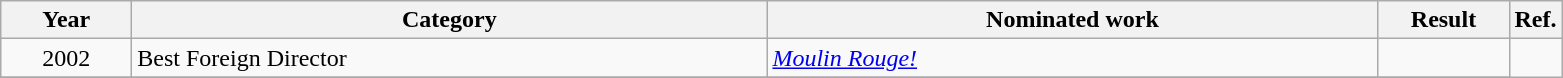<table class=wikitable>
<tr>
<th scope="col" style="width:5em;">Year</th>
<th scope="col" style="width:26em;">Category</th>
<th scope="col" style="width:25em;">Nominated work</th>
<th scope="col" style="width:5em;">Result</th>
<th>Ref.</th>
</tr>
<tr>
<td style="text-align:center;">2002</td>
<td>Best Foreign Director</td>
<td><em><a href='#'>Moulin Rouge!</a></em></td>
<td></td>
</tr>
<tr>
</tr>
</table>
